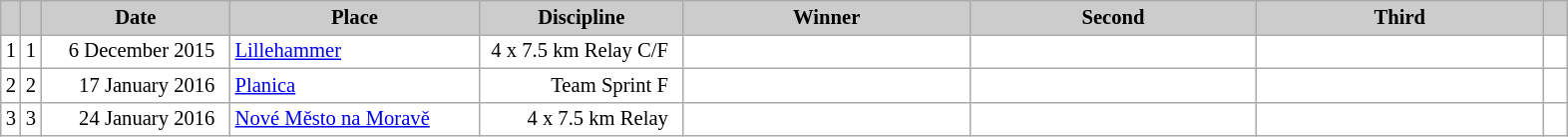<table class="wikitable plainrowheaders" style="background:#fff; font-size:86%; line-height:16px; border:grey solid 1px; border-collapse:collapse;">
<tr style="background:#ccc; text-align:center;">
<th scope="col" style="background:#ccc; width=20 px;"></th>
<th scope="col" style="background:#ccc; width=30 px;"></th>
<th scope="col" style="background:#ccc; width:120px;">Date</th>
<th scope="col" style="background:#ccc; width:160px;">Place</th>
<th scope="col" style="background:#ccc; width:130px;">Discipline</th>
<th scope="col" style="background:#ccc; width:185px;">Winner</th>
<th scope="col" style="background:#ccc; width:185px;">Second</th>
<th scope="col" style="background:#ccc; width:185px;">Third</th>
<th scope="col" style="background:#ccc; width:10px;"></th>
</tr>
<tr>
<td align=center>1</td>
<td align=center>1</td>
<td align=right>6 December 2015  </td>
<td> <a href='#'>Lillehammer</a></td>
<td align=right>4 x 7.5 km Relay C/F  </td>
<td></td>
<td></td>
<td></td>
<td></td>
</tr>
<tr>
<td align=center>2</td>
<td align=center>2</td>
<td align=right>17 January 2016  </td>
<td> <a href='#'>Planica</a></td>
<td align=right>Team Sprint F  </td>
<td></td>
<td></td>
<td></td>
<td></td>
</tr>
<tr>
<td align=center>3</td>
<td align=center>3</td>
<td align=right>24 January 2016  </td>
<td> <a href='#'>Nové Město na Moravě</a></td>
<td align=right>4 x 7.5 km Relay  </td>
<td></td>
<td></td>
<td></td>
<td></td>
</tr>
</table>
